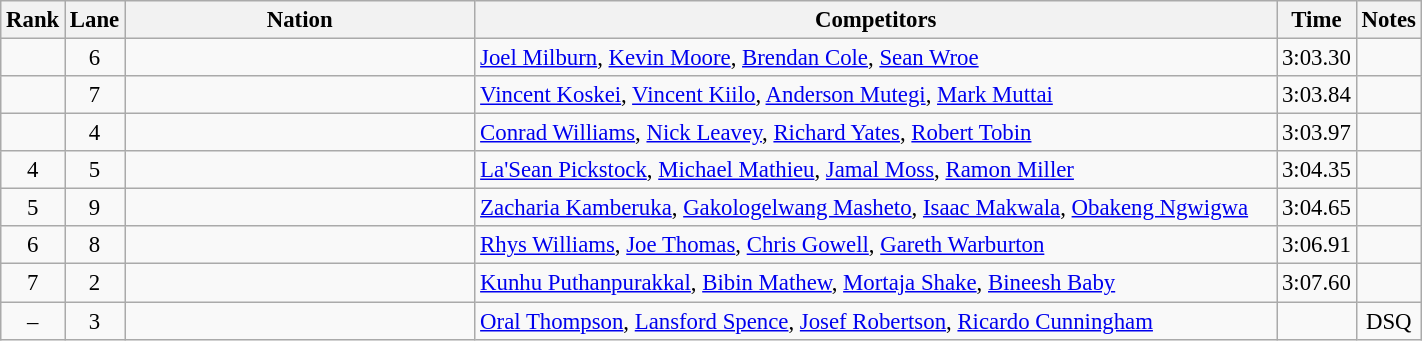<table class="wikitable sortable" width=75% style="text-align:center; font-size:95%">
<tr>
<th width=15>Rank</th>
<th width=15>Lane</th>
<th width=300>Nation</th>
<th width=700>Competitors</th>
<th width=15>Time</th>
<th width=15>Notes</th>
</tr>
<tr>
<td></td>
<td>6</td>
<td align=left></td>
<td align=left><a href='#'>Joel Milburn</a>, <a href='#'>Kevin Moore</a>, <a href='#'>Brendan Cole</a>, <a href='#'>Sean Wroe</a></td>
<td>3:03.30</td>
<td></td>
</tr>
<tr>
<td></td>
<td>7</td>
<td align=left></td>
<td align=left><a href='#'>Vincent Koskei</a>, <a href='#'>Vincent Kiilo</a>, <a href='#'>Anderson Mutegi</a>, <a href='#'>Mark Muttai</a></td>
<td>3:03.84</td>
<td></td>
</tr>
<tr>
<td></td>
<td>4</td>
<td align=left></td>
<td align=left><a href='#'>Conrad Williams</a>, <a href='#'>Nick Leavey</a>, <a href='#'>Richard Yates</a>, <a href='#'>Robert Tobin</a></td>
<td>3:03.97</td>
<td></td>
</tr>
<tr>
<td>4</td>
<td>5</td>
<td align=left></td>
<td align=left><a href='#'>La'Sean Pickstock</a>, <a href='#'>Michael Mathieu</a>, <a href='#'>Jamal Moss</a>, <a href='#'>Ramon Miller</a></td>
<td>3:04.35</td>
<td></td>
</tr>
<tr>
<td>5</td>
<td>9</td>
<td align=left></td>
<td align=left><a href='#'>Zacharia Kamberuka</a>, <a href='#'>Gakologelwang Masheto</a>, <a href='#'>Isaac Makwala</a>, <a href='#'>Obakeng Ngwigwa</a></td>
<td>3:04.65</td>
<td></td>
</tr>
<tr>
<td>6</td>
<td>8</td>
<td align=left></td>
<td align=left><a href='#'>Rhys Williams</a>, <a href='#'>Joe Thomas</a>, <a href='#'>Chris Gowell</a>, <a href='#'>Gareth Warburton</a></td>
<td>3:06.91</td>
<td></td>
</tr>
<tr>
<td>7</td>
<td>2</td>
<td align=left></td>
<td align=left><a href='#'>Kunhu Puthanpurakkal</a>, <a href='#'>Bibin Mathew</a>, <a href='#'>Mortaja Shake</a>, <a href='#'>Bineesh Baby</a></td>
<td>3:07.60</td>
<td></td>
</tr>
<tr>
<td>–</td>
<td>3</td>
<td align=left></td>
<td align=left><a href='#'>Oral Thompson</a>, <a href='#'>Lansford Spence</a>, <a href='#'>Josef Robertson</a>, <a href='#'>Ricardo Cunningham</a></td>
<td></td>
<td>DSQ</td>
</tr>
</table>
